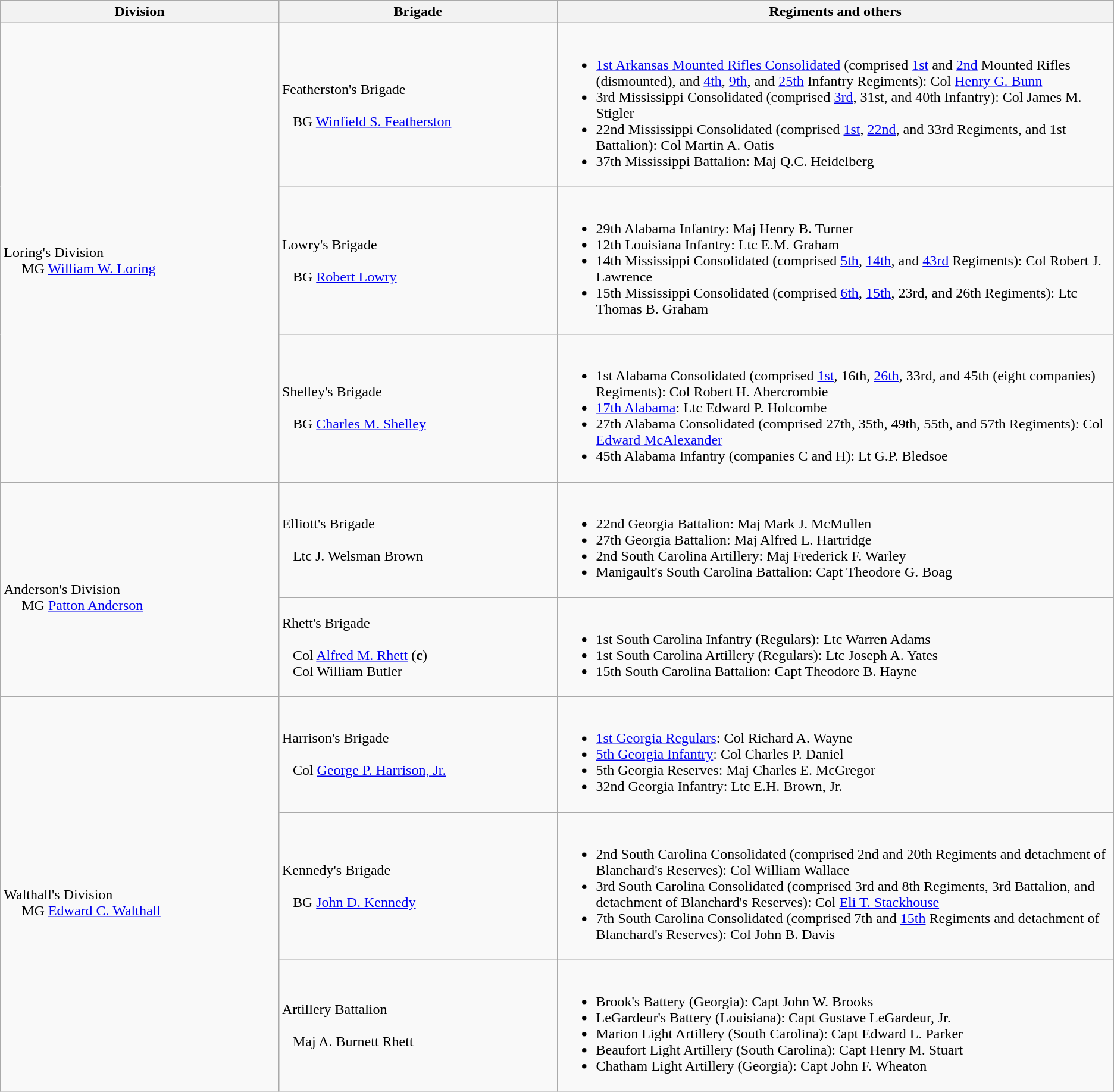<table class="wikitable">
<tr>
<th width=25%>Division</th>
<th width=25%>Brigade</th>
<th>Regiments and others</th>
</tr>
<tr>
<td rowspan=3><br>Loring's Division
<br>    
MG <a href='#'>William W. Loring</a></td>
<td>Featherston's Brigade<br><br>  
BG <a href='#'>Winfield S. Featherston</a></td>
<td><br><ul><li><a href='#'>1st Arkansas Mounted Rifles Consolidated</a> (comprised <a href='#'>1st</a> and <a href='#'>2nd</a> Mounted Rifles (dismounted), and <a href='#'>4th</a>, <a href='#'>9th</a>, and <a href='#'>25th</a> Infantry Regiments): Col <a href='#'>Henry G. Bunn</a></li><li>3rd Mississippi Consolidated (comprised <a href='#'>3rd</a>, 31st, and 40th Infantry): Col James M. Stigler</li><li>22nd Mississippi Consolidated (comprised <a href='#'>1st</a>, <a href='#'>22nd</a>, and 33rd Regiments, and 1st Battalion): Col Martin A. Oatis</li><li>37th Mississippi Battalion: Maj Q.C. Heidelberg</li></ul></td>
</tr>
<tr>
<td>Lowry's Brigade<br><br>  
BG <a href='#'>Robert Lowry</a></td>
<td><br><ul><li>29th Alabama Infantry: Maj Henry B. Turner</li><li>12th Louisiana Infantry: Ltc E.M. Graham</li><li>14th Mississippi Consolidated (comprised <a href='#'>5th</a>, <a href='#'>14th</a>, and <a href='#'>43rd</a> Regiments): Col Robert J. Lawrence</li><li>15th Mississippi Consolidated (comprised <a href='#'>6th</a>, <a href='#'>15th</a>, 23rd, and 26th Regiments): Ltc Thomas B. Graham</li></ul></td>
</tr>
<tr>
<td>Shelley's Brigade<br><br>  
BG <a href='#'>Charles M. Shelley</a></td>
<td><br><ul><li>1st Alabama Consolidated (comprised <a href='#'>1st</a>, 16th, <a href='#'>26th</a>, 33rd, and 45th (eight companies) Regiments): Col Robert H. Abercrombie</li><li><a href='#'>17th Alabama</a>: Ltc Edward P. Holcombe</li><li>27th Alabama Consolidated (comprised 27th, 35th, 49th, 55th, and 57th Regiments): Col <a href='#'>Edward McAlexander</a></li><li>45th Alabama Infantry (companies C and H): Lt G.P. Bledsoe</li></ul></td>
</tr>
<tr>
<td rowspan=2><br>Anderson's Division
<br>    
MG <a href='#'>Patton Anderson</a></td>
<td>Elliott's Brigade<br><br>  
Ltc J. Welsman Brown</td>
<td><br><ul><li>22nd Georgia Battalion: Maj Mark J. McMullen</li><li>27th Georgia Battalion: Maj Alfred L. Hartridge</li><li>2nd South Carolina Artillery: Maj Frederick F. Warley</li><li>Manigault's South Carolina Battalion: Capt Theodore G. Boag</li></ul></td>
</tr>
<tr>
<td>Rhett's Brigade<br><br>  
Col <a href='#'>Alfred M. Rhett</a> (<strong>c</strong>)
<br>  
Col William Butler</td>
<td><br><ul><li>1st South Carolina Infantry (Regulars): Ltc Warren Adams</li><li>1st South Carolina Artillery (Regulars): Ltc Joseph A. Yates</li><li>15th South Carolina Battalion: Capt Theodore B. Hayne</li></ul></td>
</tr>
<tr>
<td rowspan=3><br>Walthall's Division
<br>    
MG <a href='#'>Edward C. Walthall</a></td>
<td>Harrison's Brigade<br><br>  
Col <a href='#'>George P. Harrison, Jr.</a></td>
<td><br><ul><li><a href='#'>1st Georgia Regulars</a>: Col Richard A. Wayne</li><li><a href='#'>5th Georgia Infantry</a>: Col Charles P. Daniel</li><li>5th Georgia Reserves: Maj Charles E. McGregor</li><li>32nd Georgia Infantry: Ltc E.H. Brown, Jr.</li></ul></td>
</tr>
<tr>
<td>Kennedy's Brigade<br><br>  
BG <a href='#'>John D. Kennedy</a></td>
<td><br><ul><li>2nd South Carolina Consolidated (comprised 2nd and 20th Regiments and detachment of Blanchard's Reserves): Col William Wallace</li><li>3rd South Carolina Consolidated (comprised 3rd and 8th Regiments, 3rd Battalion, and detachment of Blanchard's Reserves): Col <a href='#'>Eli T. Stackhouse</a></li><li>7th South Carolina Consolidated (comprised 7th and <a href='#'>15th</a> Regiments and detachment of Blanchard's Reserves): Col John B. Davis</li></ul></td>
</tr>
<tr>
<td>Artillery Battalion<br><br>  
Maj A. Burnett Rhett</td>
<td><br><ul><li>Brook's Battery (Georgia): Capt John W. Brooks</li><li>LeGardeur's Battery (Louisiana): Capt Gustave LeGardeur, Jr.</li><li>Marion Light Artillery (South Carolina): Capt Edward L. Parker</li><li>Beaufort Light Artillery (South Carolina): Capt Henry M. Stuart</li><li>Chatham Light Artillery (Georgia): Capt John F. Wheaton</li></ul></td>
</tr>
</table>
